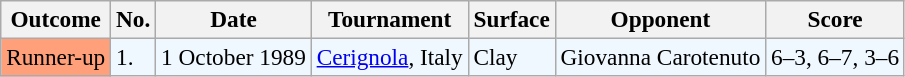<table class="sortable wikitable" style=font-size:97%>
<tr>
<th>Outcome</th>
<th>No.</th>
<th>Date</th>
<th>Tournament</th>
<th>Surface</th>
<th>Opponent</th>
<th>Score</th>
</tr>
<tr style="background:#f0f8ff;">
<td style="background:#ffa07a;">Runner-up</td>
<td>1.</td>
<td>1 October 1989</td>
<td><a href='#'>Cerignola</a>, Italy</td>
<td>Clay</td>
<td> Giovanna Carotenuto</td>
<td>6–3, 6–7, 3–6</td>
</tr>
</table>
